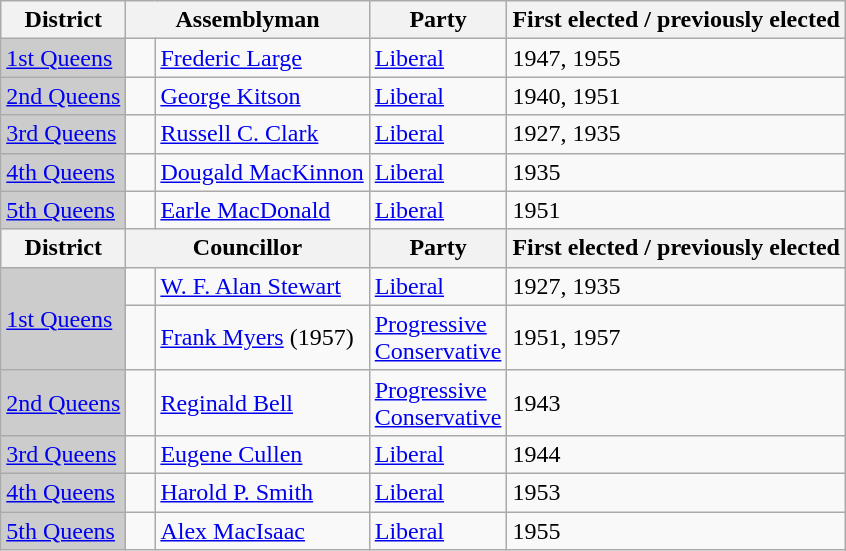<table class="wikitable sortable">
<tr>
<th>District</th>
<th colspan="2">Assemblyman</th>
<th>Party</th>
<th>First elected / previously elected</th>
</tr>
<tr>
<td bgcolor="CCCCCC"><a href='#'>1st Queens</a></td>
<td>   </td>
<td><a href='#'>Frederic Large</a></td>
<td><a href='#'>Liberal</a></td>
<td>1947, 1955</td>
</tr>
<tr>
<td bgcolor="CCCCCC"><a href='#'>2nd Queens</a></td>
<td>   </td>
<td><a href='#'>George Kitson</a></td>
<td><a href='#'>Liberal</a></td>
<td>1940, 1951</td>
</tr>
<tr>
<td bgcolor="CCCCCC"><a href='#'>3rd Queens</a></td>
<td>   </td>
<td><a href='#'>Russell C. Clark</a></td>
<td><a href='#'>Liberal</a></td>
<td>1927, 1935</td>
</tr>
<tr>
<td bgcolor="CCCCCC"><a href='#'>4th Queens</a></td>
<td>   </td>
<td><a href='#'>Dougald MacKinnon</a></td>
<td><a href='#'>Liberal</a></td>
<td>1935</td>
</tr>
<tr>
<td bgcolor="CCCCCC"><a href='#'>5th Queens</a></td>
<td>   </td>
<td><a href='#'>Earle MacDonald</a></td>
<td><a href='#'>Liberal</a></td>
<td>1951</td>
</tr>
<tr>
<th>District</th>
<th colspan="2">Councillor</th>
<th>Party</th>
<th>First elected / previously elected</th>
</tr>
<tr>
<td rowspan=2 bgcolor="CCCCCC"><a href='#'>1st Queens</a></td>
<td>   </td>
<td><a href='#'>W. F. Alan Stewart</a></td>
<td><a href='#'>Liberal</a></td>
<td>1927, 1935</td>
</tr>
<tr>
<td> </td>
<td><a href='#'>Frank Myers</a> (1957)</td>
<td><a href='#'>Progressive <br> Conservative</a></td>
<td>1951, 1957</td>
</tr>
<tr>
<td bgcolor="CCCCCC"><a href='#'>2nd Queens</a></td>
<td>   </td>
<td><a href='#'>Reginald Bell</a></td>
<td><a href='#'>Progressive <br> Conservative</a></td>
<td>1943</td>
</tr>
<tr>
<td bgcolor="CCCCCC"><a href='#'>3rd Queens</a></td>
<td>   </td>
<td><a href='#'>Eugene Cullen</a></td>
<td><a href='#'>Liberal</a></td>
<td>1944</td>
</tr>
<tr>
<td bgcolor="CCCCCC"><a href='#'>4th Queens</a></td>
<td>   </td>
<td><a href='#'>Harold P. Smith</a></td>
<td><a href='#'>Liberal</a></td>
<td>1953</td>
</tr>
<tr>
<td bgcolor="CCCCCC"><a href='#'>5th Queens</a></td>
<td>   </td>
<td><a href='#'>Alex MacIsaac</a></td>
<td><a href='#'>Liberal</a></td>
<td>1955</td>
</tr>
</table>
